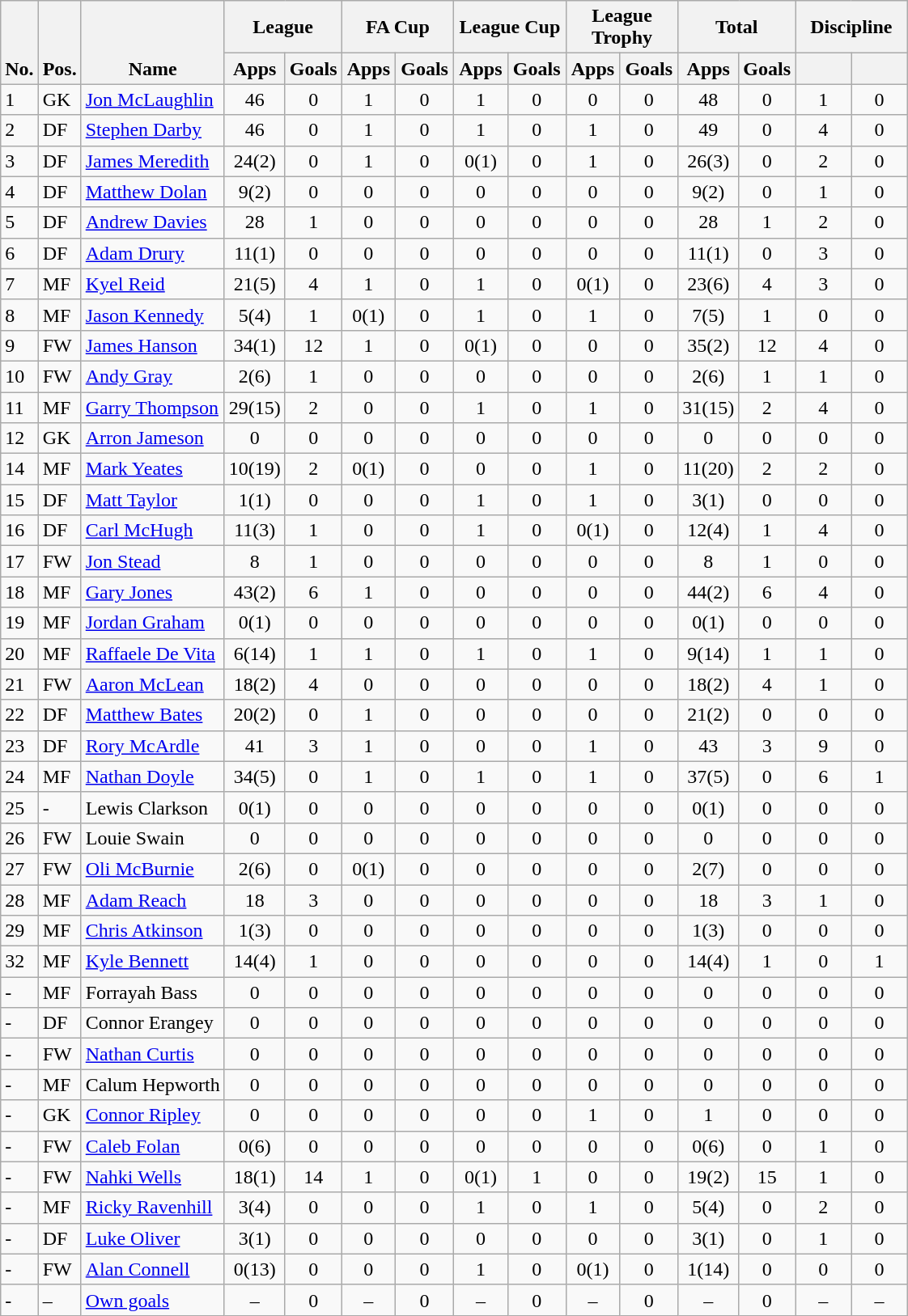<table class="wikitable" style="text-align:center">
<tr>
<th rowspan="2" valign="bottom">No.</th>
<th rowspan="2" valign="bottom">Pos.</th>
<th rowspan="2" valign="bottom">Name</th>
<th colspan="2" width="85">League</th>
<th colspan="2" width="85">FA Cup</th>
<th colspan="2" width="85">League Cup</th>
<th colspan="2" width="85">League Trophy</th>
<th colspan="2" width="85">Total </th>
<th colspan="2" width="85">Discipline </th>
</tr>
<tr>
<th>Apps</th>
<th>Goals</th>
<th>Apps</th>
<th>Goals</th>
<th>Apps</th>
<th>Goals</th>
<th>Apps</th>
<th>Goals</th>
<th>Apps</th>
<th>Goals</th>
<th></th>
<th></th>
</tr>
<tr>
<td align="left">1</td>
<td align="left">GK</td>
<td align="left"> <a href='#'>Jon McLaughlin</a></td>
<td>46</td>
<td>0</td>
<td>1</td>
<td>0</td>
<td>1</td>
<td>0</td>
<td>0</td>
<td>0</td>
<td>48</td>
<td>0</td>
<td>1</td>
<td>0</td>
</tr>
<tr>
<td align="left">2</td>
<td align="left">DF</td>
<td align="left"> <a href='#'>Stephen Darby</a></td>
<td>46</td>
<td>0</td>
<td>1</td>
<td>0</td>
<td>1</td>
<td>0</td>
<td>1</td>
<td>0</td>
<td>49</td>
<td>0</td>
<td>4</td>
<td>0</td>
</tr>
<tr>
<td align="left">3</td>
<td align="left">DF</td>
<td align="left"> <a href='#'>James Meredith</a></td>
<td>24(2)</td>
<td>0</td>
<td>1</td>
<td>0</td>
<td>0(1)</td>
<td>0</td>
<td>1</td>
<td>0</td>
<td>26(3)</td>
<td>0</td>
<td>2</td>
<td>0</td>
</tr>
<tr>
<td align="left">4</td>
<td align="left">DF</td>
<td align="left"> <a href='#'>Matthew Dolan</a></td>
<td>9(2)</td>
<td>0</td>
<td>0</td>
<td>0</td>
<td>0</td>
<td>0</td>
<td>0</td>
<td>0</td>
<td>9(2)</td>
<td>0</td>
<td>1</td>
<td>0</td>
</tr>
<tr>
<td align="left">5</td>
<td align="left">DF</td>
<td align="left"> <a href='#'>Andrew Davies</a></td>
<td>28</td>
<td>1</td>
<td>0</td>
<td>0</td>
<td>0</td>
<td>0</td>
<td>0</td>
<td>0</td>
<td>28</td>
<td>1</td>
<td>2</td>
<td>0</td>
</tr>
<tr>
<td align="left">6</td>
<td align="left">DF</td>
<td align="left"> <a href='#'>Adam Drury</a></td>
<td>11(1)</td>
<td>0</td>
<td>0</td>
<td>0</td>
<td>0</td>
<td>0</td>
<td>0</td>
<td>0</td>
<td>11(1)</td>
<td>0</td>
<td>3</td>
<td>0</td>
</tr>
<tr>
<td align="left">7</td>
<td align="left">MF</td>
<td align="left"> <a href='#'>Kyel Reid</a></td>
<td>21(5)</td>
<td>4</td>
<td>1</td>
<td>0</td>
<td>1</td>
<td>0</td>
<td>0(1)</td>
<td>0</td>
<td>23(6)</td>
<td>4</td>
<td>3</td>
<td>0</td>
</tr>
<tr>
<td align="left">8</td>
<td align="left">MF</td>
<td align="left"> <a href='#'>Jason Kennedy</a></td>
<td>5(4)</td>
<td>1</td>
<td>0(1)</td>
<td>0</td>
<td>1</td>
<td>0</td>
<td>1</td>
<td>0</td>
<td>7(5)</td>
<td>1</td>
<td>0</td>
<td>0</td>
</tr>
<tr>
<td align="left">9</td>
<td align="left">FW</td>
<td align="left"> <a href='#'>James Hanson</a></td>
<td>34(1)</td>
<td>12</td>
<td>1</td>
<td>0</td>
<td>0(1)</td>
<td>0</td>
<td>0</td>
<td>0</td>
<td>35(2)</td>
<td>12</td>
<td>4</td>
<td>0</td>
</tr>
<tr>
<td align="left">10</td>
<td align="left">FW</td>
<td align="left"> <a href='#'>Andy Gray</a></td>
<td>2(6)</td>
<td>1</td>
<td>0</td>
<td>0</td>
<td>0</td>
<td>0</td>
<td>0</td>
<td>0</td>
<td>2(6)</td>
<td>1</td>
<td>1</td>
<td>0</td>
</tr>
<tr>
<td align="left">11</td>
<td align="left">MF</td>
<td align="left"> <a href='#'>Garry Thompson</a></td>
<td>29(15)</td>
<td>2</td>
<td>0</td>
<td>0</td>
<td>1</td>
<td>0</td>
<td>1</td>
<td>0</td>
<td>31(15)</td>
<td>2</td>
<td>4</td>
<td>0</td>
</tr>
<tr>
<td align="left">12</td>
<td align="left">GK</td>
<td align="left"> <a href='#'>Arron Jameson</a></td>
<td>0</td>
<td>0</td>
<td>0</td>
<td>0</td>
<td>0</td>
<td>0</td>
<td>0</td>
<td>0</td>
<td>0</td>
<td>0</td>
<td>0</td>
<td>0</td>
</tr>
<tr>
<td align="left">14</td>
<td align="left">MF</td>
<td align="left"> <a href='#'>Mark Yeates</a></td>
<td>10(19)</td>
<td>2</td>
<td>0(1)</td>
<td>0</td>
<td>0</td>
<td>0</td>
<td>1</td>
<td>0</td>
<td>11(20)</td>
<td>2</td>
<td>2</td>
<td>0</td>
</tr>
<tr>
<td align="left">15</td>
<td align="left">DF</td>
<td align="left"> <a href='#'>Matt Taylor</a></td>
<td>1(1)</td>
<td>0</td>
<td>0</td>
<td>0</td>
<td>1</td>
<td>0</td>
<td>1</td>
<td>0</td>
<td>3(1)</td>
<td>0</td>
<td>0</td>
<td>0</td>
</tr>
<tr>
<td align="left">16</td>
<td align="left">DF</td>
<td align="left"> <a href='#'>Carl McHugh</a></td>
<td>11(3)</td>
<td>1</td>
<td>0</td>
<td>0</td>
<td>1</td>
<td>0</td>
<td>0(1)</td>
<td>0</td>
<td>12(4)</td>
<td>1</td>
<td>4</td>
<td>0</td>
</tr>
<tr>
<td align="left">17</td>
<td align="left">FW</td>
<td align="left"> <a href='#'>Jon Stead</a></td>
<td>8</td>
<td>1</td>
<td>0</td>
<td>0</td>
<td>0</td>
<td>0</td>
<td>0</td>
<td>0</td>
<td>8</td>
<td>1</td>
<td>0</td>
<td>0</td>
</tr>
<tr>
<td align="left">18</td>
<td align="left">MF</td>
<td align="left"> <a href='#'>Gary Jones</a></td>
<td>43(2)</td>
<td>6</td>
<td>1</td>
<td>0</td>
<td>0</td>
<td>0</td>
<td>0</td>
<td>0</td>
<td>44(2)</td>
<td>6</td>
<td>4</td>
<td>0</td>
</tr>
<tr>
<td align="left">19</td>
<td align="left">MF</td>
<td align="left"> <a href='#'>Jordan Graham</a></td>
<td>0(1)</td>
<td>0</td>
<td>0</td>
<td>0</td>
<td>0</td>
<td>0</td>
<td>0</td>
<td>0</td>
<td>0(1)</td>
<td>0</td>
<td>0</td>
<td>0</td>
</tr>
<tr>
<td align="left">20</td>
<td align="left">MF</td>
<td align="left"> <a href='#'>Raffaele De Vita</a></td>
<td>6(14)</td>
<td>1</td>
<td>1</td>
<td>0</td>
<td>1</td>
<td>0</td>
<td>1</td>
<td>0</td>
<td>9(14)</td>
<td>1</td>
<td>1</td>
<td>0</td>
</tr>
<tr>
<td align="left">21</td>
<td align="left">FW</td>
<td align="left"> <a href='#'>Aaron McLean</a></td>
<td>18(2)</td>
<td>4</td>
<td>0</td>
<td>0</td>
<td>0</td>
<td>0</td>
<td>0</td>
<td>0</td>
<td>18(2)</td>
<td>4</td>
<td>1</td>
<td>0</td>
</tr>
<tr>
<td align="left">22</td>
<td align="left">DF</td>
<td align="left"> <a href='#'>Matthew Bates</a></td>
<td>20(2)</td>
<td>0</td>
<td>1</td>
<td>0</td>
<td>0</td>
<td>0</td>
<td>0</td>
<td>0</td>
<td>21(2)</td>
<td>0</td>
<td>0</td>
<td>0</td>
</tr>
<tr>
<td align="left">23</td>
<td align="left">DF</td>
<td align="left"> <a href='#'>Rory McArdle</a></td>
<td>41</td>
<td>3</td>
<td>1</td>
<td>0</td>
<td>0</td>
<td>0</td>
<td>1</td>
<td>0</td>
<td>43</td>
<td>3</td>
<td>9</td>
<td>0</td>
</tr>
<tr>
<td align="left">24</td>
<td align="left">MF</td>
<td align="left"> <a href='#'>Nathan Doyle</a></td>
<td>34(5)</td>
<td>0</td>
<td>1</td>
<td>0</td>
<td>1</td>
<td>0</td>
<td>1</td>
<td>0</td>
<td>37(5)</td>
<td>0</td>
<td>6</td>
<td>1</td>
</tr>
<tr>
<td align="left">25</td>
<td align="left">-</td>
<td align="left"> Lewis Clarkson</td>
<td>0(1)</td>
<td>0</td>
<td>0</td>
<td>0</td>
<td>0</td>
<td>0</td>
<td>0</td>
<td>0</td>
<td>0(1)</td>
<td>0</td>
<td>0</td>
<td>0</td>
</tr>
<tr>
<td align="left">26</td>
<td align="left">FW</td>
<td align="left"> Louie Swain</td>
<td>0</td>
<td>0</td>
<td>0</td>
<td>0</td>
<td>0</td>
<td>0</td>
<td>0</td>
<td>0</td>
<td>0</td>
<td>0</td>
<td>0</td>
<td>0</td>
</tr>
<tr>
<td align="left">27</td>
<td align="left">FW</td>
<td align="left"> <a href='#'>Oli McBurnie</a></td>
<td>2(6)</td>
<td>0</td>
<td>0(1)</td>
<td>0</td>
<td>0</td>
<td>0</td>
<td>0</td>
<td>0</td>
<td>2(7)</td>
<td>0</td>
<td>0</td>
<td>0</td>
</tr>
<tr>
<td align="left">28</td>
<td align="left">MF</td>
<td align="left"> <a href='#'>Adam Reach</a></td>
<td>18</td>
<td>3</td>
<td>0</td>
<td>0</td>
<td>0</td>
<td>0</td>
<td>0</td>
<td>0</td>
<td>18</td>
<td>3</td>
<td>1</td>
<td>0</td>
</tr>
<tr>
<td align="left">29</td>
<td align="left">MF</td>
<td align="left"> <a href='#'>Chris Atkinson</a></td>
<td>1(3)</td>
<td>0</td>
<td>0</td>
<td>0</td>
<td>0</td>
<td>0</td>
<td>0</td>
<td>0</td>
<td>1(3)</td>
<td>0</td>
<td>0</td>
<td>0</td>
</tr>
<tr>
<td align="left">32</td>
<td align="left">MF</td>
<td align="left"> <a href='#'>Kyle Bennett</a></td>
<td>14(4)</td>
<td>1</td>
<td>0</td>
<td>0</td>
<td>0</td>
<td>0</td>
<td>0</td>
<td>0</td>
<td>14(4)</td>
<td>1</td>
<td>0</td>
<td>1</td>
</tr>
<tr>
<td align="left">-</td>
<td align="left">MF</td>
<td align="left"> Forrayah Bass</td>
<td>0</td>
<td>0</td>
<td>0</td>
<td>0</td>
<td>0</td>
<td>0</td>
<td>0</td>
<td>0</td>
<td>0</td>
<td>0</td>
<td>0</td>
<td>0</td>
</tr>
<tr>
<td align="left">-</td>
<td align="left">DF</td>
<td align="left"> Connor Erangey</td>
<td>0</td>
<td>0</td>
<td>0</td>
<td>0</td>
<td>0</td>
<td>0</td>
<td>0</td>
<td>0</td>
<td>0</td>
<td>0</td>
<td>0</td>
<td>0</td>
</tr>
<tr>
<td align="left">-</td>
<td align="left">FW</td>
<td align="left"> <a href='#'>Nathan Curtis</a></td>
<td>0</td>
<td>0</td>
<td>0</td>
<td>0</td>
<td>0</td>
<td>0</td>
<td>0</td>
<td>0</td>
<td>0</td>
<td>0</td>
<td>0</td>
<td>0</td>
</tr>
<tr>
<td align="left">-</td>
<td align="left">MF</td>
<td align="left"> Calum Hepworth</td>
<td>0</td>
<td>0</td>
<td>0</td>
<td>0</td>
<td>0</td>
<td>0</td>
<td>0</td>
<td>0</td>
<td>0</td>
<td>0</td>
<td>0</td>
<td>0</td>
</tr>
<tr>
<td align="left">-</td>
<td align="left">GK</td>
<td align="left"> <a href='#'>Connor Ripley</a></td>
<td>0</td>
<td>0</td>
<td>0</td>
<td>0</td>
<td>0</td>
<td>0</td>
<td>1</td>
<td>0</td>
<td>1</td>
<td>0</td>
<td>0</td>
<td>0</td>
</tr>
<tr>
<td align="left">-</td>
<td align="left">FW</td>
<td align="left"> <a href='#'>Caleb Folan</a></td>
<td>0(6)</td>
<td>0</td>
<td>0</td>
<td>0</td>
<td>0</td>
<td>0</td>
<td>0</td>
<td>0</td>
<td>0(6)</td>
<td>0</td>
<td>1</td>
<td>0</td>
</tr>
<tr>
<td align="left">-</td>
<td align="left">FW</td>
<td align="left"> <a href='#'>Nahki Wells</a></td>
<td>18(1)</td>
<td>14</td>
<td>1</td>
<td>0</td>
<td>0(1)</td>
<td>1</td>
<td>0</td>
<td>0</td>
<td>19(2)</td>
<td>15</td>
<td>1</td>
<td>0</td>
</tr>
<tr>
<td align="left">-</td>
<td align="left">MF</td>
<td align="left"> <a href='#'>Ricky Ravenhill</a></td>
<td>3(4)</td>
<td>0</td>
<td>0</td>
<td>0</td>
<td>1</td>
<td>0</td>
<td>1</td>
<td>0</td>
<td>5(4)</td>
<td>0</td>
<td>2</td>
<td>0</td>
</tr>
<tr>
<td align="left">-</td>
<td align="left">DF</td>
<td align="left"> <a href='#'>Luke Oliver</a></td>
<td>3(1)</td>
<td>0</td>
<td>0</td>
<td>0</td>
<td>0</td>
<td>0</td>
<td>0</td>
<td>0</td>
<td>3(1)</td>
<td>0</td>
<td>1</td>
<td>0</td>
</tr>
<tr>
<td align="left">-</td>
<td align="left">FW</td>
<td align="left"> <a href='#'>Alan Connell</a></td>
<td>0(13)</td>
<td>0</td>
<td>0</td>
<td>0</td>
<td>1</td>
<td>0</td>
<td>0(1)</td>
<td>0</td>
<td>1(14)</td>
<td>0</td>
<td>0</td>
<td>0</td>
</tr>
<tr>
<td align="left">-</td>
<td align="left">–</td>
<td align="left"><a href='#'>Own goals</a></td>
<td>–</td>
<td>0</td>
<td>–</td>
<td>0</td>
<td>–</td>
<td>0</td>
<td>–</td>
<td>0</td>
<td>–</td>
<td>0</td>
<td>–</td>
<td>–</td>
</tr>
</table>
